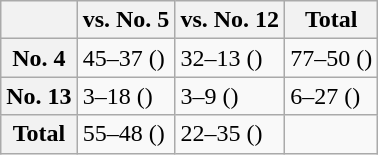<table class="wikitable">
<tr>
<th></th>
<th>vs. No. 5</th>
<th>vs. No. 12</th>
<th>Total</th>
</tr>
<tr>
<th>No. 4</th>
<td>45–37 ()</td>
<td>32–13 ()</td>
<td>77–50 ()</td>
</tr>
<tr>
<th>No. 13</th>
<td>3–18 ()</td>
<td>3–9 ()</td>
<td>6–27 ()</td>
</tr>
<tr>
<th>Total</th>
<td>55–48 ()</td>
<td>22–35 ()</td>
<td></td>
</tr>
</table>
